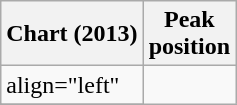<table class="wikitable sortable plainrowheaders">
<tr>
<th scope="col">Chart (2013)</th>
<th scope="col">Peak<br>position</th>
</tr>
<tr>
<td>align="left" </td>
</tr>
<tr>
</tr>
<tr>
</tr>
<tr>
</tr>
<tr>
</tr>
</table>
